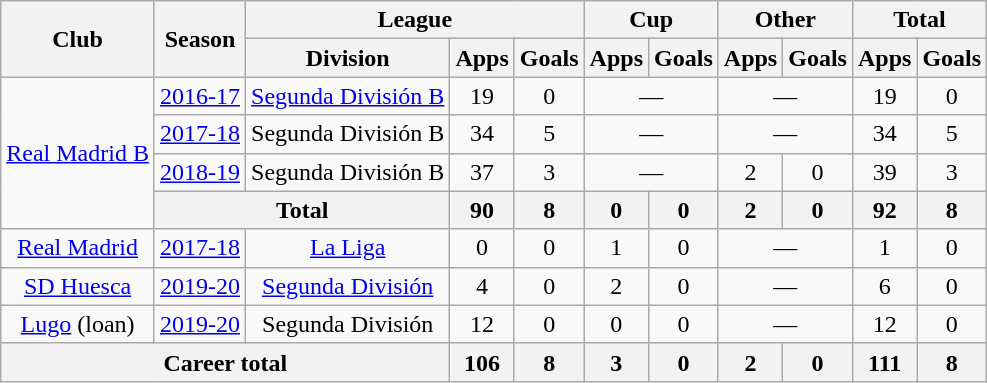<table class="wikitable" style="text-align:center">
<tr>
<th rowspan="2">Club</th>
<th rowspan="2">Season</th>
<th colspan="3">League</th>
<th colspan="2">Cup</th>
<th colspan="2">Other</th>
<th colspan="2">Total</th>
</tr>
<tr>
<th>Division</th>
<th>Apps</th>
<th>Goals</th>
<th>Apps</th>
<th>Goals</th>
<th>Apps</th>
<th>Goals</th>
<th>Apps</th>
<th>Goals</th>
</tr>
<tr>
<td rowspan="4"><a href='#'>Real Madrid B</a></td>
<td><a href='#'>2016-17</a></td>
<td><a href='#'>Segunda División B</a></td>
<td>19</td>
<td>0</td>
<td colspan="2">—</td>
<td colspan="2">—</td>
<td>19</td>
<td>0</td>
</tr>
<tr>
<td><a href='#'>2017-18</a></td>
<td>Segunda División B</td>
<td>34</td>
<td>5</td>
<td colspan="2">—</td>
<td colspan="2">—</td>
<td>34</td>
<td>5</td>
</tr>
<tr>
<td><a href='#'>2018-19</a></td>
<td>Segunda División B</td>
<td>37</td>
<td>3</td>
<td colspan="2">—</td>
<td>2</td>
<td>0</td>
<td>39</td>
<td>3</td>
</tr>
<tr>
<th colspan="2">Total</th>
<th>90</th>
<th>8</th>
<th>0</th>
<th>0</th>
<th>2</th>
<th>0</th>
<th>92</th>
<th>8</th>
</tr>
<tr>
<td><a href='#'>Real Madrid</a></td>
<td><a href='#'>2017-18</a></td>
<td><a href='#'>La Liga</a></td>
<td>0</td>
<td>0</td>
<td>1</td>
<td>0</td>
<td colspan="2">—</td>
<td>1</td>
<td>0</td>
</tr>
<tr>
<td><a href='#'>SD Huesca</a></td>
<td><a href='#'>2019-20</a></td>
<td><a href='#'>Segunda División</a></td>
<td>4</td>
<td>0</td>
<td>2</td>
<td>0</td>
<td colspan="2">—</td>
<td>6</td>
<td>0</td>
</tr>
<tr>
<td><a href='#'>Lugo</a> (loan)</td>
<td><a href='#'>2019-20</a></td>
<td>Segunda División</td>
<td>12</td>
<td>0</td>
<td>0</td>
<td>0</td>
<td colspan="2">—</td>
<td>12</td>
<td>0</td>
</tr>
<tr>
<th colspan="3">Career total</th>
<th>106</th>
<th>8</th>
<th>3</th>
<th>0</th>
<th>2</th>
<th>0</th>
<th>111</th>
<th>8</th>
</tr>
</table>
